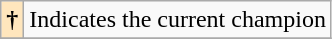<table class="wikitable">
<tr>
<th style="background-color:#FFE6BD">†</th>
<td>Indicates the current champion</td>
</tr>
<tr>
</tr>
</table>
